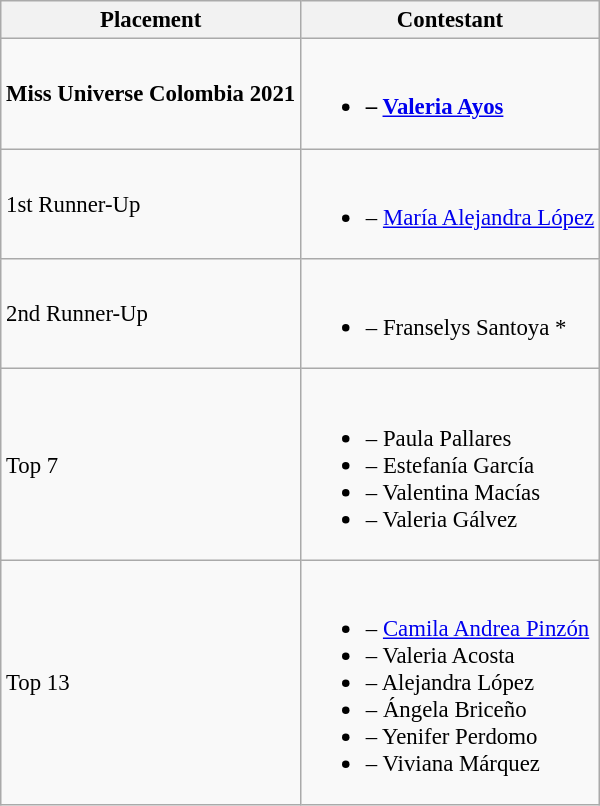<table class="wikitable sortable" style="font-size:95%;">
<tr>
<th>Placement</th>
<th>Contestant</th>
</tr>
<tr>
<td><strong>Miss Universe Colombia 2021</strong></td>
<td><br><ul><li><strong> – <a href='#'>Valeria Ayos</a></strong></li></ul></td>
</tr>
<tr>
<td>1st Runner-Up</td>
<td><br><ul><li> – <a href='#'>María Alejandra López</a></li></ul></td>
</tr>
<tr>
<td>2nd Runner-Up</td>
<td><br><ul><li> – Franselys Santoya *</li></ul></td>
</tr>
<tr>
<td>Top 7</td>
<td><br><ul><li> – Paula Pallares</li><li> – Estefanía García</li><li> – Valentina Macías</li><li> – Valeria Gálvez</li></ul></td>
</tr>
<tr>
<td>Top 13</td>
<td><br><ul><li> – <a href='#'>Camila Andrea Pinzón</a></li><li> – Valeria Acosta</li><li> – Alejandra López</li><li> – Ángela Briceño</li><li> – Yenifer Perdomo</li><li> – Viviana Márquez</li></ul></td>
</tr>
</table>
